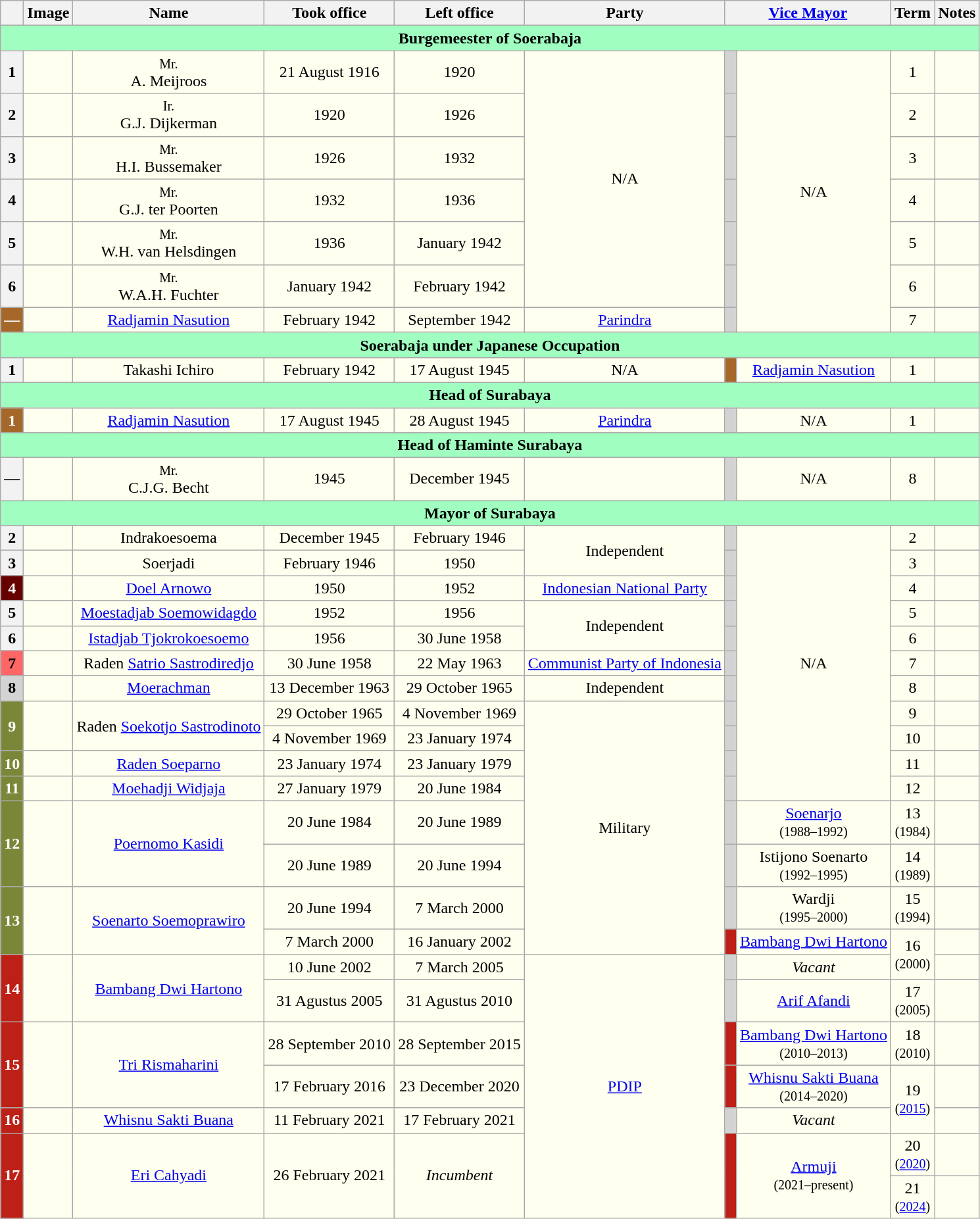<table class="wikitable" style="background:#ffffef; float:center; text-align:center">
<tr>
<th></th>
<th>Image</th>
<th>Name</th>
<th>Took office</th>
<th>Left office</th>
<th>Party</th>
<th colspan=2><a href='#'>Vice Mayor</a></th>
<th>Term</th>
<th>Notes</th>
</tr>
<tr>
<td colspan="10" style="background:#A0FFC0;"><strong>Burgemeester of Soerabaja</strong></td>
</tr>
<tr>
<th style="background:;color:black">1</th>
<td></td>
<td><small>Mr.</small><br>A. Meijroos</td>
<td>21 August 1916</td>
<td>1920</td>
<td rowspan="6">N/A</td>
<td bgcolor="#D3D3D3"> </td>
<td rowspan="7">N/A</td>
<td>1</td>
<td></td>
</tr>
<tr align=center>
<th style="background:;color:black">2</th>
<td></td>
<td><small>Ir.</small><br>G.J. Dijkerman</td>
<td>1920</td>
<td>1926</td>
<td bgcolor="#D3D3D3"> </td>
<td>2</td>
<td></td>
</tr>
<tr>
<th style="background:;color:black">3</th>
<td></td>
<td><small>Mr.</small><br>H.I. Bussemaker</td>
<td>1926</td>
<td>1932</td>
<td bgcolor="#D3D3D3"> </td>
<td>3</td>
<td></td>
</tr>
<tr>
<th style="background:;color:black">4</th>
<td></td>
<td><small>Mr.</small><br>G.J. ter Poorten</td>
<td>1932</td>
<td>1936</td>
<td bgcolor="#D3D3D3"> </td>
<td>4</td>
<td></td>
</tr>
<tr>
<th style="background:;color:black">5</th>
<td></td>
<td><small>Mr.</small><br>W.H. van Helsdingen</td>
<td>1936</td>
<td>January 1942</td>
<td bgcolor="#D3D3D3"> </td>
<td>5</td>
<td></td>
</tr>
<tr>
<th style="background:;color:black">6</th>
<td></td>
<td><small>Mr.</small><br>W.A.H. Fuchter</td>
<td>January 1942</td>
<td>February 1942</td>
<td bgcolor="#D3D3D3"> </td>
<td>6</td>
<td></td>
</tr>
<tr>
<th style="background:#A5682A;color:white">—</th>
<td></td>
<td><a href='#'>Radjamin Nasution</a></td>
<td>February 1942</td>
<td>September 1942</td>
<td><a href='#'>Parindra</a></td>
<td bgcolor="#D3D3D3"> </td>
<td>7</td>
<td><br></td>
</tr>
<tr>
<td colspan="10" style="background:#A0FFC0;"><strong>Soerabaja under Japanese Occupation</strong></td>
</tr>
<tr>
<th style="background:;color:black">1</th>
<td></td>
<td>Takashi Ichiro</td>
<td>February 1942</td>
<td>17 August 1945</td>
<td>N/A</td>
<td bgcolor="#A5682A"> </td>
<td><a href='#'>Radjamin Nasution</a></td>
<td>1</td>
<td></td>
</tr>
<tr>
<td colspan="10" style="background:#A0FFC0;"><strong>Head of Surabaya</strong></td>
</tr>
<tr>
<th style="background:#A5682A;color:white">1</th>
<td></td>
<td><a href='#'>Radjamin Nasution</a></td>
<td>17 August 1945</td>
<td>28 August 1945</td>
<td><a href='#'>Parindra</a></td>
<td bgcolor="#D3D3D3"> </td>
<td>N/A</td>
<td>1</td>
<td></td>
</tr>
<tr>
<td colspan="10" style="background:#A0FFC0;"><strong>Head of Haminte Surabaya</strong></td>
</tr>
<tr>
<th style="background:;color:black">—</th>
<td></td>
<td><small>Mr.</small><br>C.J.G. Becht</td>
<td>1945</td>
<td>December 1945</td>
<td></td>
<td bgcolor="#D3D3D3"> </td>
<td>N/A</td>
<td>8</td>
<td></td>
</tr>
<tr>
<td colspan="10" style="background:#A0FFC0;"><strong>Mayor of Surabaya</strong></td>
</tr>
<tr>
<th style="background:;color:black">2</th>
<td></td>
<td>Indrakoesoema</td>
<td>December 1945</td>
<td>February 1946</td>
<td rowspan="2">Independent</td>
<td bgcolor="#D3D3D3"> </td>
<td rowspan="11">N/A</td>
<td>2</td>
<td></td>
</tr>
<tr>
<th style="background:;color:black">3</th>
<td></td>
<td>Soerjadi</td>
<td>February 1946</td>
<td>1950</td>
<td bgcolor="#D3D3D3"> </td>
<td>3</td>
<td></td>
</tr>
<tr align=center>
<th style="background:#660000;color:white">4</th>
<td></td>
<td><a href='#'>Doel Arnowo</a></td>
<td>1950</td>
<td>1952</td>
<td><a href='#'>Indonesian National Party</a></td>
<td bgcolor="#D3D3D3"> </td>
<td>4</td>
<td></td>
</tr>
<tr>
<th style="background:;color:black">5</th>
<td></td>
<td><a href='#'>Moestadjab Soemowidagdo</a></td>
<td>1952</td>
<td>1956</td>
<td rowspan="2">Independent</td>
<td bgcolor="#D3D3D3"> </td>
<td>5</td>
<td></td>
</tr>
<tr>
<th style="background:;color:black">6</th>
<td></td>
<td><a href='#'>Istadjab Tjokrokoesoemo</a></td>
<td>1956</td>
<td>30 June 1958</td>
<td bgcolor="#D3D3D3"> </td>
<td>6</td>
<td></td>
</tr>
<tr>
<th style="background:#FF6666;color:black">7</th>
<td></td>
<td>Raden <a href='#'>Satrio Sastrodiredjo</a></td>
<td>30 June 1958</td>
<td>22 May 1963</td>
<td><a href='#'>Communist Party of Indonesia</a></td>
<td bgcolor="#D3D3D3"> </td>
<td>7</td>
<td></td>
</tr>
<tr>
<th style="background:#D3D3D3;color:black">8</th>
<td></td>
<td><a href='#'>Moerachman</a></td>
<td>13 December 1963</td>
<td>29 October 1965</td>
<td>Independent</td>
<td bgcolor="#D3D3D3"> </td>
<td>8</td>
<td></td>
</tr>
<tr>
<th style="background:#7B8738;color:white" rowspan="2">9</th>
<td rowspan="2"></td>
<td rowspan="2">Raden <a href='#'>Soekotjo Sastrodinoto</a></td>
<td>29 October 1965</td>
<td>4 November 1969</td>
<td rowspan="10">Military</td>
<td bgcolor="#D3D3D3"> </td>
<td>9</td>
<td></td>
</tr>
<tr>
<td>4 November 1969</td>
<td>23 January 1974</td>
<td bgcolor="#D3D3D3"> </td>
<td>10</td>
<td></td>
</tr>
<tr>
<th style="background:#7B8738;color:white">10</th>
<td></td>
<td><a href='#'>Raden Soeparno</a></td>
<td>23 January 1974</td>
<td>23 January 1979</td>
<td bgcolor="#D3D3D3"> </td>
<td>11</td>
<td></td>
</tr>
<tr>
<th style="background:#7B8738;color:white">11</th>
<td></td>
<td><a href='#'>Moehadji Widjaja</a></td>
<td>27 January 1979</td>
<td>20 June 1984</td>
<td bgcolor="#D3D3D3"> </td>
<td>12</td>
<td></td>
</tr>
<tr>
<th style="background:#7B8738;color:white" rowspan="3">12</th>
<td rowspan="3"></td>
<td rowspan="3"><a href='#'>Poernomo Kasidi</a></td>
<td>20 June 1984</td>
<td>20 June 1989</td>
<td bgcolor="#D3D3D3" rowspan="2"> </td>
<td rowspan="2"><a href='#'>Soenarjo</a><br><small>(1988–1992)</small></td>
<td>13<br><small>(1984)</small></td>
<td></td>
</tr>
<tr>
<td rowspan="2">20 June 1989</td>
<td rowspan="2">20 June 1994</td>
<td rowspan="2">14<br><small>(1989)</small></td>
<td rowspan="2"></td>
</tr>
<tr>
<td bgcolor="#D3D3D3" rowspan="2"></td>
<td rowspan="2">Istijono Soenarto<br><small>(1992–1995)</small></td>
</tr>
<tr>
<th style="background:#7B8738;color:white" rowspan="3">13</th>
<td rowspan="3"></td>
<td rowspan="3"><a href='#'>Soenarto Soemoprawiro</a></td>
<td rowspan="2">20 June 1994</td>
<td rowspan="2">7 March 2000</td>
<td rowspan="2">15<br><small>(1994)</small></td>
<td rowspan="2"></td>
</tr>
<tr>
<td bgcolor="#D3D3D3"> </td>
<td>Wardji<br><small>(1995–2000)</small></td>
</tr>
<tr>
<td>7 March 2000</td>
<td>16 January 2002</td>
<td bgcolor="#BD2016"> </td>
<td><a href='#'>Bambang Dwi Hartono</a></td>
<td rowspan="2">16<br><small>(2000)</small></td>
<td></td>
</tr>
<tr>
<th style="background:#BD2016;color:white" rowspan="2">14</th>
<td rowspan="2"></td>
<td rowspan="2"><a href='#'>Bambang Dwi Hartono</a></td>
<td>10 June 2002</td>
<td>7 March 2005</td>
<td rowspan="8"><a href='#'>PDIP</a></td>
<td bgcolor="#D3D3D3"> </td>
<td><em>Vacant</em></td>
<td></td>
</tr>
<tr>
<td>31 Agustus 2005</td>
<td>31 Agustus 2010</td>
<td bgcolor="#D3D3D3"> </td>
<td><a href='#'>Arif Afandi</a></td>
<td>17<br><small>(2005)</small></td>
<td></td>
</tr>
<tr>
<th style="background:#BD2016; color:white" rowspan="3">15</th>
<td rowspan="3"></td>
<td rowspan="3"><a href='#'>Tri Rismaharini</a></td>
<td rowspan="2">28 September 2010</td>
<td rowspan="2">28 September 2015</td>
<td bgcolor="#BD2016"></td>
<td><a href='#'>Bambang Dwi Hartono</a><br><small>(2010–2013)</small></td>
<td rowspan="2">18<br><small>(2010)</small></td>
<td rowspan="2"></td>
</tr>
<tr>
<td bgcolor="#BD2016" rowspan="2"> </td>
<td rowspan="2"><a href='#'>Whisnu Sakti Buana</a><br><small>(2014–2020)</small></td>
</tr>
<tr>
<td>17 February 2016</td>
<td>23 December 2020</td>
<td rowspan="2">19<br><small>(<a href='#'>2015</a>)</small></td>
<td></td>
</tr>
<tr>
<th style="background:#BD2016;color:white">16</th>
<td></td>
<td><a href='#'>Whisnu Sakti Buana</a></td>
<td>11 February 2021</td>
<td>17 February 2021</td>
<td bgcolor="#D3D3D3"> </td>
<td><em>Vacant</em></td>
<td></td>
</tr>
<tr>
<th rowspan="2" style="background:#BD2016; color:white">17</th>
<td rowspan="2"></td>
<td rowspan="2"><a href='#'>Eri Cahyadi</a></td>
<td rowspan="2">26 February 2021</td>
<td rowspan="2"><em>Incumbent</em></td>
<td rowspan="2" bgcolor="#BD2016"> </td>
<td rowspan="2"><a href='#'>Armuji</a><br><small>(2021–present)</small></td>
<td>20<br><small>(<a href='#'>2020</a>)</small></td>
<td></td>
</tr>
<tr>
<td>21<br><small>(<a href='#'>2024</a>)</small></td>
<td></td>
</tr>
</table>
